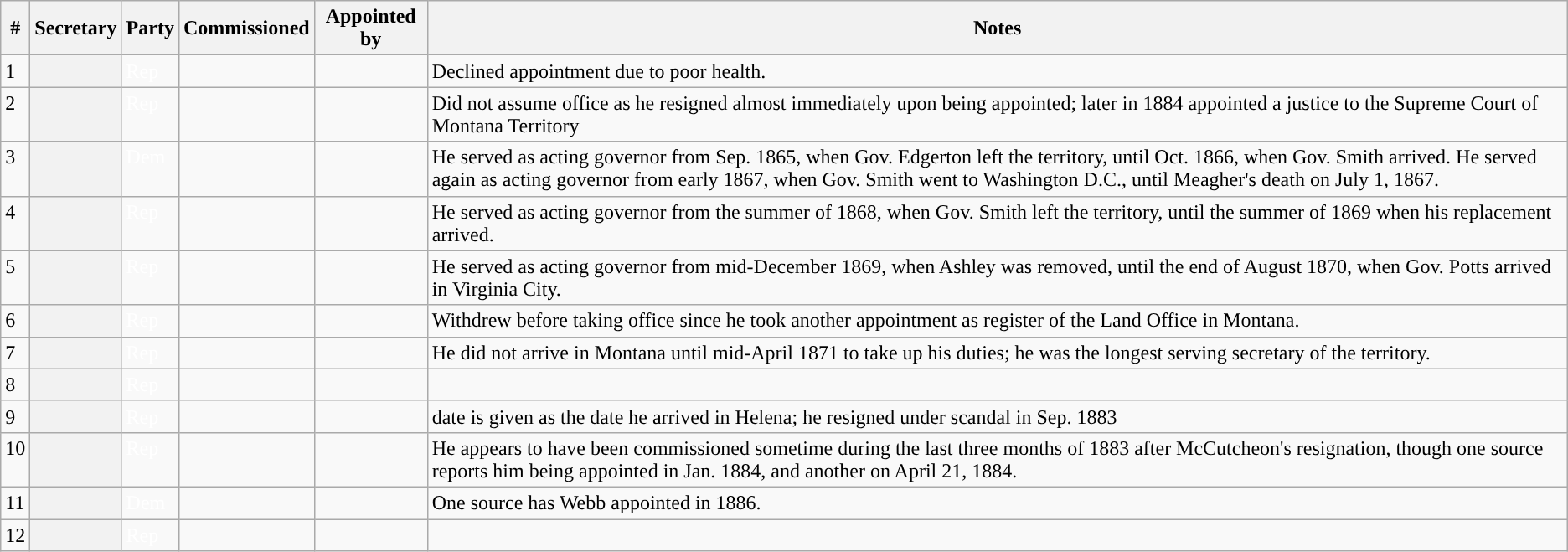<table class="sortable wikitable plainrowheaders">
<tr>
<th scope="col" class="unsortable">#</th>
<th scope="col" class="unsortable">Secretary</th>
<th scope="col" class="unsortable">Party</th>
<th scope="col" class="unsortable">Commissioned</th>
<th scope="col" class="unsortable">Appointed by</th>
<th scope="col" class="unsortable">Notes</th>
</tr>
<tr valign="top">
<td>1</td>
<th scope="row"></th>
<td style="color:#FFF; background-color:">Rep</td>
<td></td>
<td></td>
<td>Declined appointment due to poor health.</td>
</tr>
<tr valign="top">
<td>2</td>
<th scope="row"></th>
<td style="color:#FFF; background-color:">Rep</td>
<td></td>
<td></td>
<td>Did not assume office as he resigned almost immediately upon being appointed; later in 1884 appointed a justice to the Supreme Court of Montana Territory</td>
</tr>
<tr valign="top">
<td>3</td>
<th scope="row"></th>
<td style="color:#FFF; background-color:">Dem</td>
<td></td>
<td></td>
<td>He served as acting governor from Sep. 1865, when Gov. Edgerton left the territory, until Oct. 1866, when Gov. Smith arrived.  He served again as acting governor from early 1867, when Gov. Smith went to Washington D.C., until Meagher's death on July 1, 1867.</td>
</tr>
<tr valign="top">
<td>4</td>
<th scope="row"></th>
<td style="color:#FFF; background-color:">Rep</td>
<td></td>
<td></td>
<td>He served as acting governor from the summer of 1868, when Gov. Smith left the territory, until the summer of 1869 when his replacement arrived.</td>
</tr>
<tr valign="top">
<td>5</td>
<th scope="row"></th>
<td style="color:#FFF; background-color:">Rep</td>
<td></td>
<td></td>
<td>He served as acting governor from mid-December 1869, when Ashley was removed, until the end of August 1870, when Gov. Potts arrived in Virginia City.</td>
</tr>
<tr valign="top">
<td>6</td>
<th scope="row"></th>
<td style="color:#FFF; background-color:">Rep</td>
<td></td>
<td></td>
<td>Withdrew before taking office since he took another appointment as register of the Land Office in Montana.</td>
</tr>
<tr valign="top">
<td>7</td>
<th scope="row"></th>
<td style="color:#FFF; background-color:">Rep</td>
<td></td>
<td></td>
<td>He did not arrive in Montana until mid-April 1871 to take up his duties; he was the longest serving secretary of the territory.</td>
</tr>
<tr valign="top">
<td>8</td>
<th scope="row"></th>
<td style="color:#FFF; background-color:">Rep</td>
<td></td>
<td></td>
<td></td>
</tr>
<tr valign="top">
<td>9</td>
<th scope="row"></th>
<td style="color:#FFF; background-color:">Rep</td>
<td></td>
<td></td>
<td>date is given as the date he arrived in Helena; he resigned under scandal in Sep. 1883</td>
</tr>
<tr valign="top">
<td>10</td>
<th scope="row"></th>
<td style="color:#FFF; background-color:">Rep</td>
<td></td>
<td></td>
<td>He appears to have been commissioned sometime during the last three months of 1883 after McCutcheon's resignation, though one source reports him being appointed in Jan. 1884, and another on April 21, 1884.</td>
</tr>
<tr valign="top">
<td>11</td>
<th scope="row"></th>
<td style="color:#FFF; background-color:">Dem</td>
<td></td>
<td></td>
<td>One source has Webb appointed in 1886.</td>
</tr>
<tr valign="top">
<td>12</td>
<th scope="row"></th>
<td style="color:#FFF; background-color:">Rep</td>
<td></td>
<td></td>
<td></td>
</tr>
</table>
